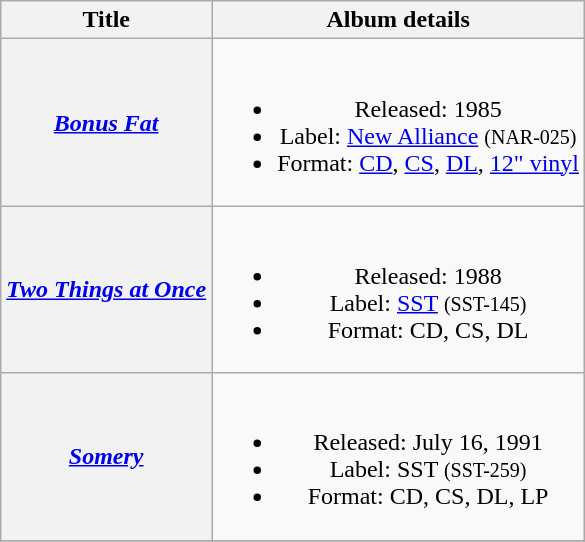<table class="wikitable plainrowheaders" style="text-align:center;">
<tr>
<th scope="col" rowspan="1">Title</th>
<th scope="col" rowspan="1">Album details</th>
</tr>
<tr>
<th scope="row"><strong><em><a href='#'>Bonus Fat</a></em></strong></th>
<td><br><ul><li>Released: 1985</li><li>Label: <a href='#'>New Alliance</a> <small>(NAR-025)</small></li><li>Format: <a href='#'>CD</a>, <a href='#'>CS</a>, <a href='#'>DL</a>, <a href='#'>12" vinyl</a></li></ul></td>
</tr>
<tr>
<th scope="row"><strong><em><a href='#'>Two Things at Once</a></em></strong></th>
<td><br><ul><li>Released: 1988</li><li>Label: <a href='#'>SST</a> <small>(SST-145)</small></li><li>Format: CD, CS, DL</li></ul></td>
</tr>
<tr>
<th scope="row"><strong><em><a href='#'>Somery</a></em></strong></th>
<td><br><ul><li>Released: July 16, 1991</li><li>Label: SST <small>(SST-259)</small></li><li>Format: CD, CS, DL, LP</li></ul></td>
</tr>
<tr>
</tr>
</table>
